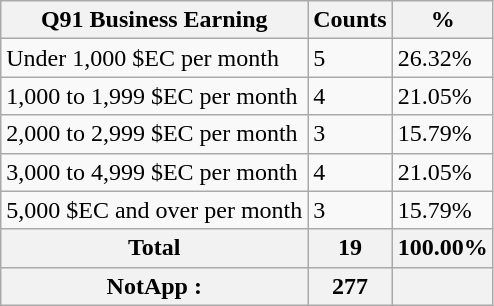<table class="wikitable sortable">
<tr>
<th>Q91 Business Earning</th>
<th>Counts</th>
<th>%</th>
</tr>
<tr>
<td>Under 1,000 $EC per month</td>
<td>5</td>
<td>26.32%</td>
</tr>
<tr>
<td>1,000 to 1,999 $EC per month</td>
<td>4</td>
<td>21.05%</td>
</tr>
<tr>
<td>2,000 to 2,999 $EC per month</td>
<td>3</td>
<td>15.79%</td>
</tr>
<tr>
<td>3,000 to 4,999 $EC per month</td>
<td>4</td>
<td>21.05%</td>
</tr>
<tr>
<td>5,000 $EC and over per month</td>
<td>3</td>
<td>15.79%</td>
</tr>
<tr>
<th>Total</th>
<th>19</th>
<th>100.00%</th>
</tr>
<tr>
<th>NotApp :</th>
<th>277</th>
<th></th>
</tr>
</table>
